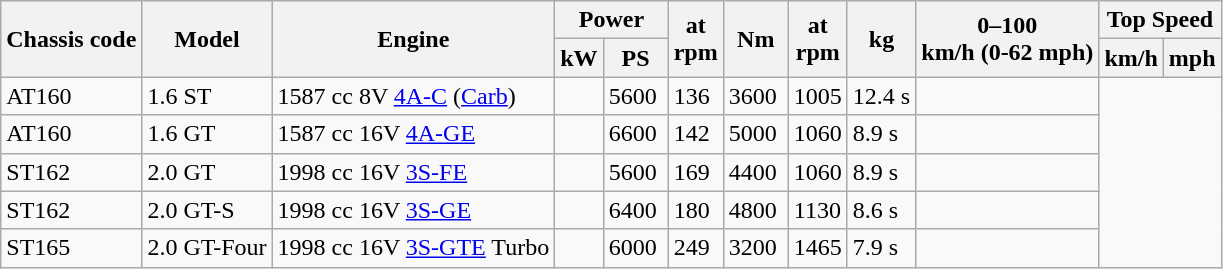<table class="wikitable">
<tr>
<th rowspan="2">Chassis code</th>
<th rowspan="2">Model</th>
<th rowspan="2">Engine</th>
<th colspan="2">Power</th>
<th rowspan="2">at<br>rpm</th>
<th rowspan="2">Nm</th>
<th rowspan="2">at<br>rpm</th>
<th rowspan="2">kg</th>
<th rowspan="2">0–100<br>km/h (0-62 mph)</th>
<th colspan="2">Top Speed</th>
</tr>
<tr>
<th>kW</th>
<th>PS</th>
<th>km/h</th>
<th>mph</th>
</tr>
<tr>
<td>AT160</td>
<td>1.6 ST</td>
<td>1587 cc 8V <a href='#'>4A-C</a> (<a href='#'>Carb</a>)</td>
<td></td>
<td>5600 </td>
<td>136</td>
<td>3600 </td>
<td>1005</td>
<td>12.4 s</td>
<td></td>
</tr>
<tr>
<td>AT160</td>
<td>1.6 GT</td>
<td>1587 cc 16V <a href='#'>4A-GE</a></td>
<td></td>
<td>6600 </td>
<td>142</td>
<td>5000 </td>
<td>1060</td>
<td>8.9 s</td>
<td></td>
</tr>
<tr>
<td>ST162</td>
<td>2.0 GT</td>
<td>1998 cc 16V <a href='#'>3S-FE</a></td>
<td></td>
<td>5600 </td>
<td>169</td>
<td>4400 </td>
<td>1060</td>
<td>8.9 s</td>
<td></td>
</tr>
<tr>
<td>ST162</td>
<td>2.0 GT-S</td>
<td>1998 cc 16V <a href='#'>3S-GE</a></td>
<td></td>
<td>6400 </td>
<td>180</td>
<td>4800 </td>
<td>1130</td>
<td>8.6 s</td>
<td></td>
</tr>
<tr>
<td>ST165</td>
<td>2.0 GT-Four</td>
<td>1998 cc 16V <a href='#'>3S-GTE</a> Turbo</td>
<td></td>
<td>6000 </td>
<td>249</td>
<td>3200 </td>
<td>1465</td>
<td>7.9 s</td>
<td></td>
</tr>
</table>
